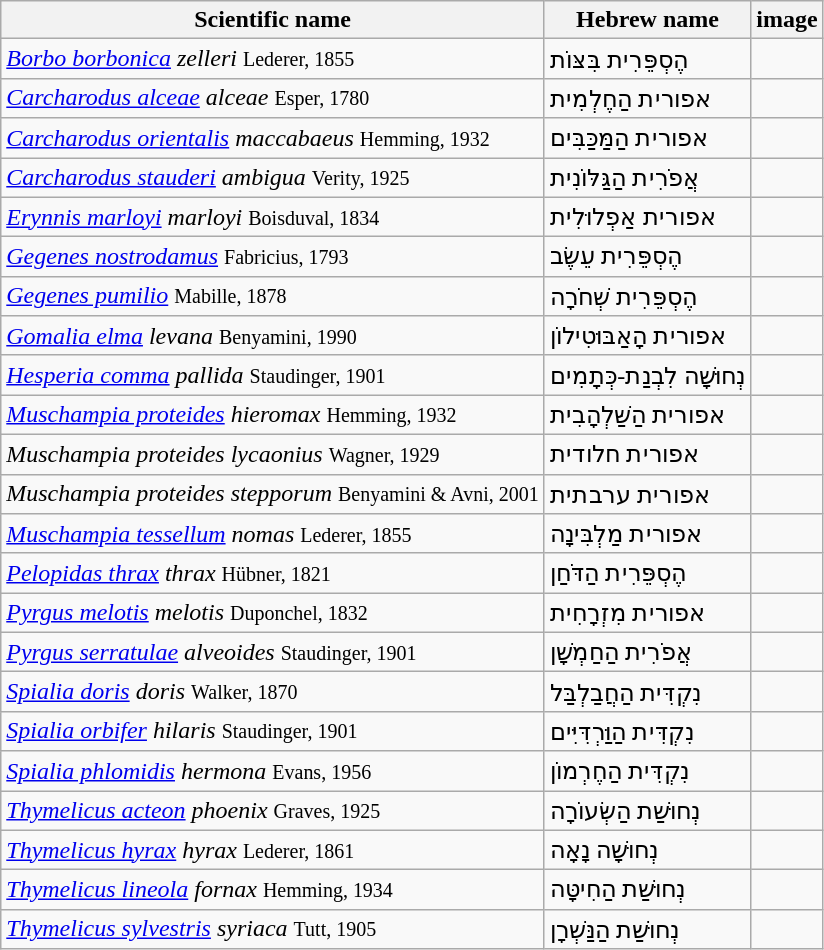<table class="wikitable sortable" border="1">
<tr>
<th>Scientific name</th>
<th>Hebrew name</th>
<th>image</th>
</tr>
<tr>
<td><em><a href='#'>Borbo borbonica</a> zelleri</em> <small>Lederer, 1855</small></td>
<td>הֶסְפֵּרִית בִּצּוֹת</td>
<td></td>
</tr>
<tr>
<td><em><a href='#'>Carcharodus alceae</a> alceae</em> <small>Esper, 1780</small></td>
<td>אפורית הַחֶלְמִית</td>
<td></td>
</tr>
<tr>
<td><em><a href='#'>Carcharodus orientalis</a> maccabaeus</em> <small>Hemming, 1932</small></td>
<td>אפורית הַמַּכַּבִּים</td>
<td></td>
</tr>
<tr>
<td><em><a href='#'>Carcharodus stauderi</a> ambigua</em> <small>Verity, 1925</small></td>
<td>אֲפֹרִית הַגַּלּוֹנִית</td>
<td></td>
</tr>
<tr>
<td><em><a href='#'>Erynnis marloyi</a> marloyi</em> <small>Boisduval, 1834</small></td>
<td>אפורית אַפְלוּלִית</td>
<td></td>
</tr>
<tr>
<td><em><a href='#'>Gegenes nostrodamus</a></em> <small>Fabricius, 1793</small></td>
<td>הֶסְפֵּרִית עֵשֶׂב</td>
<td></td>
</tr>
<tr>
<td><em><a href='#'>Gegenes pumilio</a></em> <small>Mabille, 1878</small></td>
<td>הֶסְפֵּרִית שְׁחֹרָה</td>
<td></td>
</tr>
<tr>
<td><em><a href='#'>Gomalia elma</a> levana</em> <small>Benyamini, 1990</small></td>
<td>אפורית הָאַבּוּטִילוֹן</td>
<td></td>
</tr>
<tr>
<td><em><a href='#'>Hesperia comma</a> pallida</em> <small>Staudinger, 1901</small></td>
<td>נְחוּשָׁה לִבְנַת-כְּתָמִים</td>
<td></td>
</tr>
<tr>
<td><em><a href='#'>Muschampia proteides</a> hieromax</em> <small>Hemming, 1932</small></td>
<td>אפורית הַשַּׁלְהָבִית</td>
<td></td>
</tr>
<tr>
<td><em>Muschampia proteides lycaonius</em> <small>Wagner, 1929</small></td>
<td>אפורית חלודית</td>
<td></td>
</tr>
<tr>
<td><em>Muschampia proteides stepporum</em> <small>Benyamini & Avni, 2001</small></td>
<td>אפורית ערבתית</td>
<td></td>
</tr>
<tr>
<td><em><a href='#'>Muschampia tessellum</a> nomas</em> <small>Lederer, 1855</small></td>
<td>אפורית מַלְבִּינָה</td>
<td></td>
</tr>
<tr>
<td><em><a href='#'>Pelopidas thrax</a> thrax</em> <small>Hübner, 1821</small></td>
<td>הֶסְפֵּרִית הַדֹּחַן</td>
<td></td>
</tr>
<tr>
<td><em><a href='#'>Pyrgus melotis</a> melotis</em> <small>Duponchel, 1832</small></td>
<td>אפורית מִזְרָחִית</td>
<td></td>
</tr>
<tr>
<td><em><a href='#'>Pyrgus serratulae</a> alveoides</em> <small>Staudinger, 1901</small></td>
<td>אֲפֹרִית הַחַמְשָׁן</td>
<td></td>
</tr>
<tr>
<td><em><a href='#'>Spialia doris</a> doris</em> <small>Walker, 1870</small></td>
<td>נִקְדִּית הַחֲבַלְבַּל</td>
<td></td>
</tr>
<tr>
<td><em><a href='#'>Spialia orbifer</a> hilaris</em> <small>Staudinger, 1901</small></td>
<td>נִקְדִּית הַוַּרְדִּיִּים</td>
<td></td>
</tr>
<tr>
<td><em><a href='#'>Spialia phlomidis</a> hermona</em> <small>Evans, 1956</small></td>
<td>נִקְדִּית הַחֶרְמוֹן</td>
<td></td>
</tr>
<tr>
<td><em><a href='#'>Thymelicus acteon</a> phoenix</em> <small>Graves, 1925</small></td>
<td>נְחוּשַׁת הַשְּׂעוֹרָה</td>
<td></td>
</tr>
<tr>
<td><em><a href='#'>Thymelicus hyrax</a> hyrax</em> <small>Lederer, 1861</small></td>
<td>נְחוּשָׁה נָאָה</td>
<td></td>
</tr>
<tr>
<td><em><a href='#'>Thymelicus lineola</a> fornax</em> <small>Hemming, 1934</small></td>
<td>נְחוּשַׁת הַחִיטָּה</td>
<td></td>
</tr>
<tr>
<td><em><a href='#'>Thymelicus sylvestris</a> syriaca</em> <small>Tutt, 1905</small></td>
<td>נְחוּשַׁת הַנַּשְׁרָן</td>
<td></td>
</tr>
</table>
